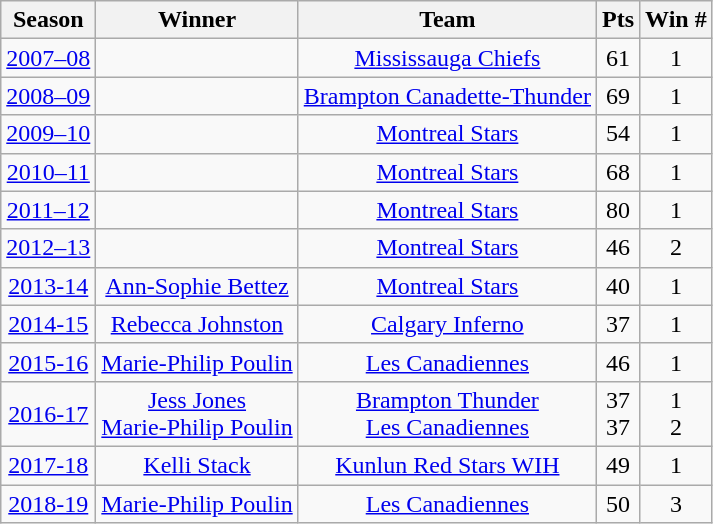<table class="wikitable sortable" style="text-align:center">
<tr>
<th>Season</th>
<th>Winner</th>
<th>Team</th>
<th>Pts</th>
<th>Win #</th>
</tr>
<tr>
<td><a href='#'>2007–08</a></td>
<td></td>
<td><a href='#'>Mississauga Chiefs</a></td>
<td>61</td>
<td>1</td>
</tr>
<tr>
<td><a href='#'>2008–09</a></td>
<td></td>
<td><a href='#'>Brampton Canadette-Thunder</a></td>
<td>69</td>
<td>1</td>
</tr>
<tr>
<td><a href='#'>2009–10</a></td>
<td></td>
<td><a href='#'>Montreal Stars</a></td>
<td>54</td>
<td>1</td>
</tr>
<tr>
<td><a href='#'>2010–11</a></td>
<td></td>
<td><a href='#'>Montreal Stars</a></td>
<td>68</td>
<td>1</td>
</tr>
<tr>
<td><a href='#'>2011–12</a></td>
<td></td>
<td><a href='#'>Montreal Stars</a></td>
<td>80</td>
<td>1</td>
</tr>
<tr>
<td><a href='#'>2012–13</a></td>
<td></td>
<td><a href='#'>Montreal Stars</a></td>
<td>46</td>
<td>2</td>
</tr>
<tr>
<td><a href='#'>2013-14</a></td>
<td><a href='#'>Ann-Sophie Bettez</a></td>
<td><a href='#'>Montreal Stars</a></td>
<td>40</td>
<td>1</td>
</tr>
<tr>
<td><a href='#'>2014-15</a></td>
<td><a href='#'>Rebecca Johnston</a></td>
<td><a href='#'>Calgary Inferno</a></td>
<td>37</td>
<td>1</td>
</tr>
<tr>
<td><a href='#'>2015-16</a></td>
<td><a href='#'>Marie-Philip Poulin</a></td>
<td><a href='#'>Les Canadiennes</a></td>
<td>46</td>
<td>1</td>
</tr>
<tr>
<td><a href='#'>2016-17</a></td>
<td><a href='#'>Jess Jones</a><br><a href='#'>Marie-Philip Poulin</a></td>
<td><a href='#'>Brampton Thunder</a><br><a href='#'>Les Canadiennes</a></td>
<td>37<br>37</td>
<td>1<br>2</td>
</tr>
<tr>
<td><a href='#'>2017-18</a></td>
<td><a href='#'>Kelli Stack</a></td>
<td><a href='#'>Kunlun Red Stars WIH</a></td>
<td>49</td>
<td>1</td>
</tr>
<tr>
<td><a href='#'>2018-19</a></td>
<td><a href='#'>Marie-Philip Poulin</a></td>
<td><a href='#'>Les Canadiennes</a></td>
<td>50</td>
<td>3</td>
</tr>
</table>
